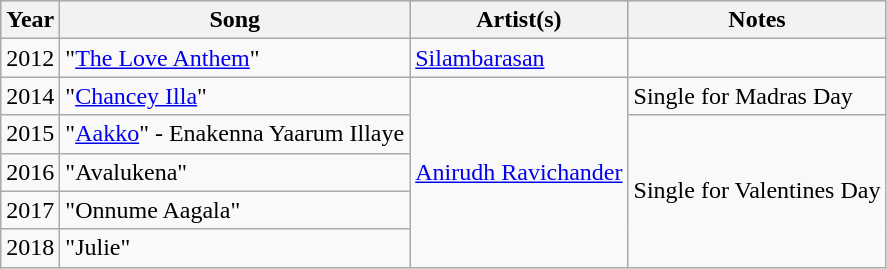<table class="wikitable sortable" class="wikitable">
<tr style="background:#ccc; text-align:center;">
<th>Year</th>
<th>Song</th>
<th>Artist(s)</th>
<th>Notes</th>
</tr>
<tr>
<td>2012</td>
<td>"<a href='#'>The Love Anthem</a>"</td>
<td><a href='#'>Silambarasan</a></td>
<td></td>
</tr>
<tr>
<td>2014</td>
<td>"<a href='#'>Chancey Illa</a>"</td>
<td rowspan="5"><a href='#'>Anirudh Ravichander</a></td>
<td>Single for Madras Day</td>
</tr>
<tr>
<td>2015</td>
<td>"<a href='#'>Aakko</a>" - Enakenna Yaarum Illaye</td>
<td rowspan="4">Single for Valentines Day</td>
</tr>
<tr>
<td>2016</td>
<td>"Avalukena"</td>
</tr>
<tr>
<td>2017</td>
<td>"Onnume Aagala"</td>
</tr>
<tr>
<td>2018</td>
<td>"Julie"</td>
</tr>
</table>
